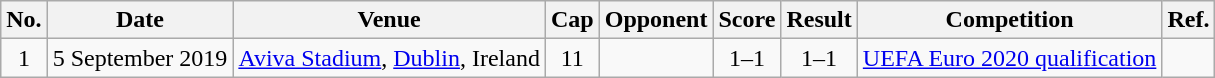<table class="wikitable sortable">
<tr>
<th scope="col">No.</th>
<th scope="col">Date</th>
<th scope="col">Venue</th>
<th scope="col">Cap</th>
<th scope="col">Opponent</th>
<th scope="col">Score</th>
<th scope="col">Result</th>
<th scope="col">Competition</th>
<th scope="col">Ref.</th>
</tr>
<tr>
<td align="center">1</td>
<td>5 September 2019</td>
<td><a href='#'>Aviva Stadium</a>, <a href='#'>Dublin</a>, Ireland</td>
<td align="center">11</td>
<td></td>
<td align="center">1–1</td>
<td align="center">1–1</td>
<td><a href='#'>UEFA Euro 2020 qualification</a></td>
<td></td>
</tr>
</table>
